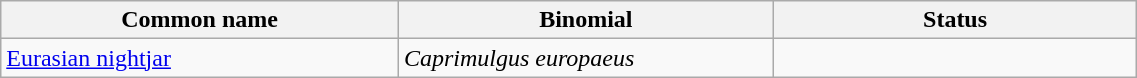<table width=60% class="wikitable">
<tr>
<th width=35%>Common name</th>
<th width=33%>Binomial</th>
<th width=32%>Status</th>
</tr>
<tr>
<td><a href='#'>Eurasian nightjar</a></td>
<td><em>Caprimulgus europaeus</em></td>
<td></td>
</tr>
</table>
